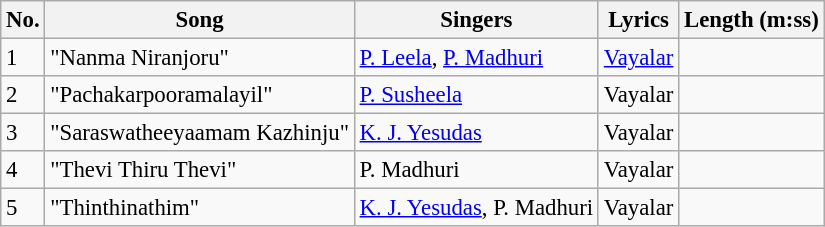<table class="wikitable" style="font-size:95%;">
<tr>
<th>No.</th>
<th>Song</th>
<th>Singers</th>
<th>Lyrics</th>
<th>Length (m:ss)</th>
</tr>
<tr>
<td>1</td>
<td>"Nanma Niranjoru"</td>
<td><a href='#'>P. Leela</a>, <a href='#'>P. Madhuri</a></td>
<td><a href='#'>Vayalar</a></td>
<td></td>
</tr>
<tr>
<td>2</td>
<td>"Pachakarpooramalayil"</td>
<td><a href='#'>P. Susheela</a></td>
<td>Vayalar</td>
<td></td>
</tr>
<tr>
<td>3</td>
<td>"Saraswatheeyaamam Kazhinju"</td>
<td><a href='#'>K. J. Yesudas</a></td>
<td>Vayalar</td>
<td></td>
</tr>
<tr>
<td>4</td>
<td>"Thevi Thiru Thevi"</td>
<td>P. Madhuri</td>
<td>Vayalar</td>
<td></td>
</tr>
<tr>
<td>5</td>
<td>"Thinthinathim"</td>
<td><a href='#'>K. J. Yesudas</a>, P. Madhuri</td>
<td>Vayalar</td>
<td></td>
</tr>
</table>
